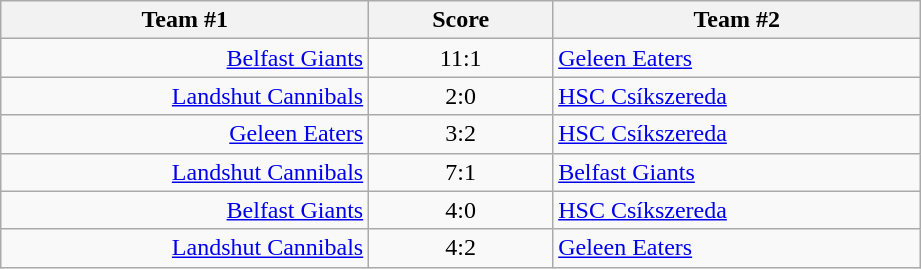<table class="wikitable" style="text-align: center;">
<tr>
<th width=22%>Team #1</th>
<th width=11%>Score</th>
<th width=22%>Team #2</th>
</tr>
<tr>
<td style="text-align: right;"><a href='#'>Belfast Giants</a> </td>
<td>11:1</td>
<td style="text-align: left;"> <a href='#'>Geleen Eaters</a></td>
</tr>
<tr>
<td style="text-align: right;"><a href='#'>Landshut Cannibals</a> </td>
<td>2:0</td>
<td style="text-align: left;"> <a href='#'>HSC Csíkszereda</a></td>
</tr>
<tr>
<td style="text-align: right;"><a href='#'>Geleen Eaters</a> </td>
<td>3:2</td>
<td style="text-align: left;"> <a href='#'>HSC Csíkszereda</a></td>
</tr>
<tr>
<td style="text-align: right;"><a href='#'>Landshut Cannibals</a> </td>
<td>7:1</td>
<td style="text-align: left;"> <a href='#'>Belfast Giants</a></td>
</tr>
<tr>
<td style="text-align: right;"><a href='#'>Belfast Giants</a> </td>
<td>4:0</td>
<td style="text-align: left;"> <a href='#'>HSC Csíkszereda</a></td>
</tr>
<tr>
<td style="text-align: right;"><a href='#'>Landshut Cannibals</a> </td>
<td>4:2</td>
<td style="text-align: left;"> <a href='#'>Geleen Eaters</a></td>
</tr>
</table>
